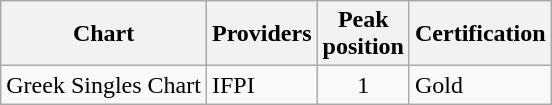<table class="wikitable">
<tr>
<th align="left">Chart</th>
<th align="left">Providers</th>
<th align="left">Peak<br>position</th>
<th align="left">Certification</th>
</tr>
<tr>
<td align="left">Greek Singles Chart</td>
<td align="left">IFPI</td>
<td align="center">1</td>
<td align="left">Gold</td>
</tr>
</table>
